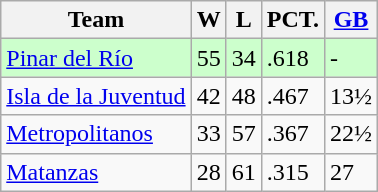<table class="wikitable">
<tr>
<th>Team</th>
<th>W</th>
<th>L</th>
<th>PCT.</th>
<th><a href='#'>GB</a></th>
</tr>
<tr style="background-color:#ccffcc;">
<td style="text-align: left"><a href='#'>Pinar del Río</a></td>
<td>55</td>
<td>34</td>
<td>.618</td>
<td>-</td>
</tr>
<tr>
<td style="text-align: left"><a href='#'>Isla de la Juventud</a></td>
<td>42</td>
<td>48</td>
<td>.467</td>
<td>13½</td>
</tr>
<tr>
<td style="text-align: left"><a href='#'>Metropolitanos</a></td>
<td>33</td>
<td>57</td>
<td>.367</td>
<td>22½</td>
</tr>
<tr>
<td style="text-align: left"><a href='#'>Matanzas</a></td>
<td>28</td>
<td>61</td>
<td>.315</td>
<td>27</td>
</tr>
</table>
